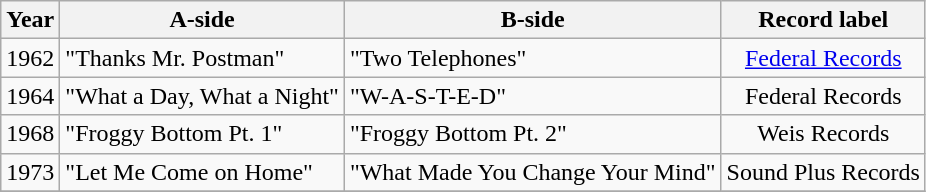<table class="wikitable sortable">
<tr>
<th>Year</th>
<th>A-side</th>
<th>B-side</th>
<th>Record label</th>
</tr>
<tr>
<td>1962</td>
<td>"Thanks Mr. Postman"</td>
<td>"Two Telephones"</td>
<td style="text-align:center;"><a href='#'>Federal Records</a></td>
</tr>
<tr>
<td>1964</td>
<td>"What a Day, What a Night"</td>
<td>"W-A-S-T-E-D"</td>
<td style="text-align:center;">Federal Records</td>
</tr>
<tr>
<td>1968</td>
<td>"Froggy Bottom Pt. 1"</td>
<td>"Froggy Bottom Pt. 2"</td>
<td style="text-align:center;">Weis Records</td>
</tr>
<tr>
<td>1973</td>
<td>"Let Me Come on Home"</td>
<td>"What Made You Change Your Mind"</td>
<td style="text-align:center;">Sound Plus Records</td>
</tr>
<tr>
</tr>
</table>
